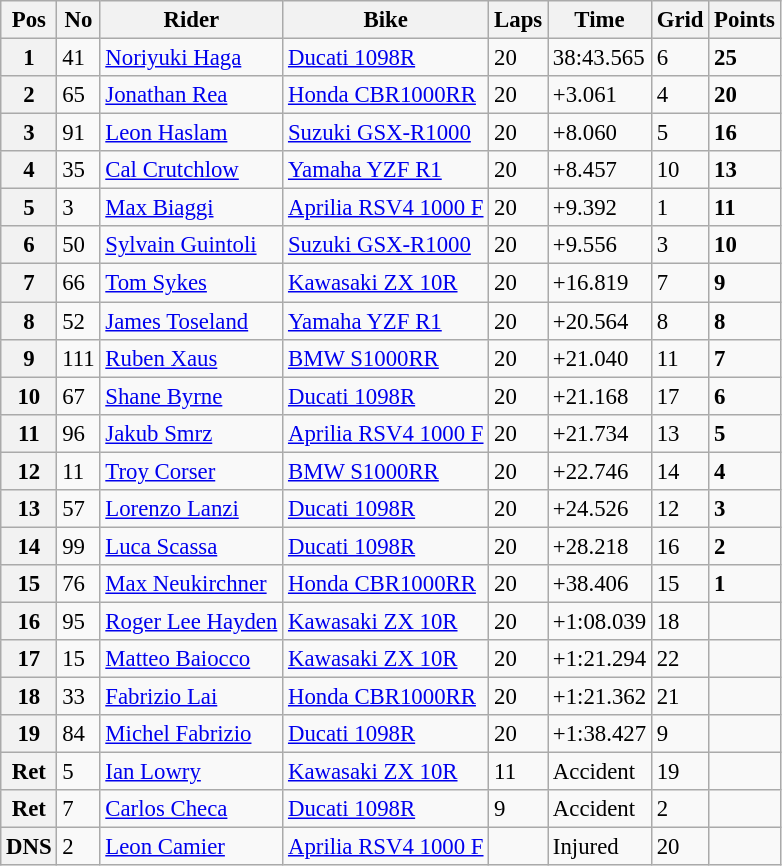<table class="wikitable" style="font-size: 95%;">
<tr>
<th>Pos</th>
<th>No</th>
<th>Rider</th>
<th>Bike</th>
<th>Laps</th>
<th>Time</th>
<th>Grid</th>
<th>Points</th>
</tr>
<tr>
<th>1</th>
<td>41</td>
<td> <a href='#'>Noriyuki Haga</a></td>
<td><a href='#'>Ducati 1098R</a></td>
<td>20</td>
<td>38:43.565</td>
<td>6</td>
<td><strong>25</strong></td>
</tr>
<tr>
<th>2</th>
<td>65</td>
<td> <a href='#'>Jonathan Rea</a></td>
<td><a href='#'>Honda CBR1000RR</a></td>
<td>20</td>
<td>+3.061</td>
<td>4</td>
<td><strong>20</strong></td>
</tr>
<tr>
<th>3</th>
<td>91</td>
<td> <a href='#'>Leon Haslam</a></td>
<td><a href='#'>Suzuki GSX-R1000</a></td>
<td>20</td>
<td>+8.060</td>
<td>5</td>
<td><strong>16</strong></td>
</tr>
<tr>
<th>4</th>
<td>35</td>
<td> <a href='#'>Cal Crutchlow</a></td>
<td><a href='#'>Yamaha YZF R1</a></td>
<td>20</td>
<td>+8.457</td>
<td>10</td>
<td><strong>13</strong></td>
</tr>
<tr>
<th>5</th>
<td>3</td>
<td> <a href='#'>Max Biaggi</a></td>
<td><a href='#'>Aprilia RSV4 1000 F</a></td>
<td>20</td>
<td>+9.392</td>
<td>1</td>
<td><strong>11</strong></td>
</tr>
<tr>
<th>6</th>
<td>50</td>
<td> <a href='#'>Sylvain Guintoli</a></td>
<td><a href='#'>Suzuki GSX-R1000</a></td>
<td>20</td>
<td>+9.556</td>
<td>3</td>
<td><strong>10</strong></td>
</tr>
<tr>
<th>7</th>
<td>66</td>
<td> <a href='#'>Tom Sykes</a></td>
<td><a href='#'>Kawasaki ZX 10R</a></td>
<td>20</td>
<td>+16.819</td>
<td>7</td>
<td><strong>9</strong></td>
</tr>
<tr>
<th>8</th>
<td>52</td>
<td> <a href='#'>James Toseland</a></td>
<td><a href='#'>Yamaha YZF R1</a></td>
<td>20</td>
<td>+20.564</td>
<td>8</td>
<td><strong>8</strong></td>
</tr>
<tr>
<th>9</th>
<td>111</td>
<td> <a href='#'>Ruben Xaus</a></td>
<td><a href='#'>BMW S1000RR</a></td>
<td>20</td>
<td>+21.040</td>
<td>11</td>
<td><strong>7</strong></td>
</tr>
<tr>
<th>10</th>
<td>67</td>
<td> <a href='#'>Shane Byrne</a></td>
<td><a href='#'>Ducati 1098R</a></td>
<td>20</td>
<td>+21.168</td>
<td>17</td>
<td><strong>6</strong></td>
</tr>
<tr>
<th>11</th>
<td>96</td>
<td> <a href='#'>Jakub Smrz</a></td>
<td><a href='#'>Aprilia RSV4 1000 F</a></td>
<td>20</td>
<td>+21.734</td>
<td>13</td>
<td><strong>5</strong></td>
</tr>
<tr>
<th>12</th>
<td>11</td>
<td> <a href='#'>Troy Corser</a></td>
<td><a href='#'>BMW S1000RR</a></td>
<td>20</td>
<td>+22.746</td>
<td>14</td>
<td><strong>4</strong></td>
</tr>
<tr>
<th>13</th>
<td>57</td>
<td> <a href='#'>Lorenzo Lanzi</a></td>
<td><a href='#'>Ducati 1098R</a></td>
<td>20</td>
<td>+24.526</td>
<td>12</td>
<td><strong>3</strong></td>
</tr>
<tr>
<th>14</th>
<td>99</td>
<td> <a href='#'>Luca Scassa</a></td>
<td><a href='#'>Ducati 1098R</a></td>
<td>20</td>
<td>+28.218</td>
<td>16</td>
<td><strong>2</strong></td>
</tr>
<tr>
<th>15</th>
<td>76</td>
<td> <a href='#'>Max Neukirchner</a></td>
<td><a href='#'>Honda CBR1000RR</a></td>
<td>20</td>
<td>+38.406</td>
<td>15</td>
<td><strong>1</strong></td>
</tr>
<tr>
<th>16</th>
<td>95</td>
<td> <a href='#'>Roger Lee Hayden</a></td>
<td><a href='#'>Kawasaki ZX 10R</a></td>
<td>20</td>
<td>+1:08.039</td>
<td>18</td>
<td></td>
</tr>
<tr>
<th>17</th>
<td>15</td>
<td> <a href='#'>Matteo Baiocco</a></td>
<td><a href='#'>Kawasaki ZX 10R</a></td>
<td>20</td>
<td>+1:21.294</td>
<td>22</td>
<td></td>
</tr>
<tr>
<th>18</th>
<td>33</td>
<td> <a href='#'>Fabrizio Lai</a></td>
<td><a href='#'>Honda CBR1000RR</a></td>
<td>20</td>
<td>+1:21.362</td>
<td>21</td>
<td></td>
</tr>
<tr>
<th>19</th>
<td>84</td>
<td> <a href='#'>Michel Fabrizio</a></td>
<td><a href='#'>Ducati 1098R</a></td>
<td>20</td>
<td>+1:38.427</td>
<td>9</td>
<td></td>
</tr>
<tr>
<th>Ret</th>
<td>5</td>
<td> <a href='#'>Ian Lowry</a></td>
<td><a href='#'>Kawasaki ZX 10R</a></td>
<td>11</td>
<td>Accident</td>
<td>19</td>
<td></td>
</tr>
<tr>
<th>Ret</th>
<td>7</td>
<td> <a href='#'>Carlos Checa</a></td>
<td><a href='#'>Ducati 1098R</a></td>
<td>9</td>
<td>Accident</td>
<td>2</td>
<td></td>
</tr>
<tr>
<th>DNS</th>
<td>2</td>
<td> <a href='#'>Leon Camier</a></td>
<td><a href='#'>Aprilia RSV4 1000 F</a></td>
<td></td>
<td>Injured</td>
<td>20</td>
<td></td>
</tr>
</table>
